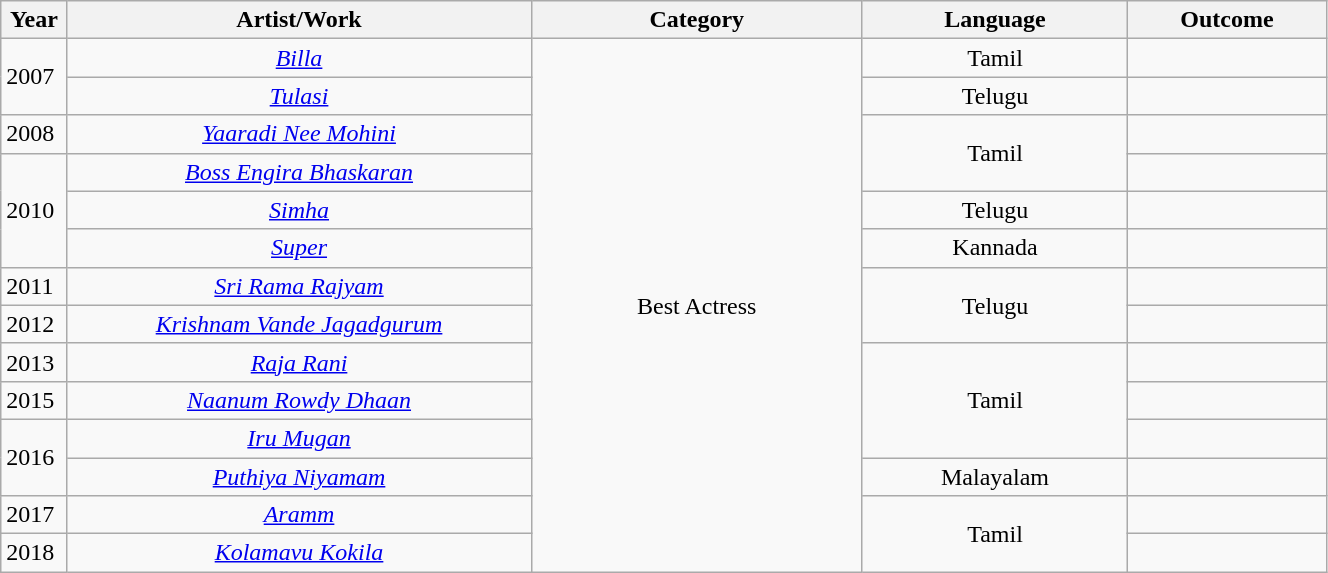<table id=FilmfareSouth class="wikitable sortable static-row-numbers" style="width:70%;">
<tr>
<th width=5%>Year</th>
<th style="width:35%;">Artist/Work</th>
<th style="width:25%;">Category</th>
<th style="width:20%;">Language</th>
<th style="width:15%;">Outcome</th>
</tr>
<tr>
<td rowspan="2" style="text-align:left;">2007</td>
<td style="text-align:center;"><em><a href='#'>Billa</a></em></td>
<td rowspan="14" style="text-align:center;">Best Actress</td>
<td style="text-align:center;">Tamil</td>
<td></td>
</tr>
<tr>
<td style="text-align:center;"><em> <a href='#'>Tulasi</a></em></td>
<td style="text-align:center;">Telugu</td>
<td></td>
</tr>
<tr>
<td style="text-align:left;">2008</td>
<td style="text-align:center;"><em><a href='#'>Yaaradi Nee Mohini</a></em></td>
<td rowspan="2" style="text-align:center;">Tamil</td>
<td></td>
</tr>
<tr>
<td rowspan="3" style="text-align:left;">2010</td>
<td style="text-align:center;"><em><a href='#'>Boss Engira Bhaskaran</a></em></td>
<td></td>
</tr>
<tr>
<td style="text-align:center;"><em><a href='#'>Simha</a></em></td>
<td style="text-align:center;">Telugu</td>
<td></td>
</tr>
<tr>
<td style="text-align:center;"><em> <a href='#'>Super</a></em></td>
<td style="text-align:center;">Kannada</td>
<td></td>
</tr>
<tr>
<td style="text-align:left;">2011</td>
<td style="text-align:center;"><em><a href='#'>Sri Rama Rajyam</a></em></td>
<td rowspan="2" style="text-align:center;">Telugu</td>
<td></td>
</tr>
<tr>
<td style="text-align:left;">2012</td>
<td style="text-align:center;"><em><a href='#'>Krishnam Vande Jagadgurum</a></em></td>
<td></td>
</tr>
<tr>
<td style="text-align:left;">2013</td>
<td style="text-align:center;"><em><a href='#'>Raja Rani</a></em></td>
<td rowspan="3" style="text-align:center;">Tamil</td>
<td></td>
</tr>
<tr>
<td style="text-align:left;">2015</td>
<td style="text-align:center;"><em><a href='#'>Naanum Rowdy Dhaan</a></em></td>
<td></td>
</tr>
<tr>
<td rowspan="2" style="text-align:left;">2016</td>
<td style="text-align:center;"><em><a href='#'>Iru Mugan</a></em></td>
<td></td>
</tr>
<tr>
<td style="text-align:center;"><em><a href='#'>Puthiya Niyamam</a></em></td>
<td style="text-align:center;">Malayalam</td>
<td></td>
</tr>
<tr>
<td style="text-align:left;">2017</td>
<td style="text-align:center;"><em><a href='#'>Aramm</a></em></td>
<td rowspan="2" style="text-align:center;">Tamil</td>
<td></td>
</tr>
<tr>
<td style="text-align:left;">2018</td>
<td style="text-align:center;"><em><a href='#'>Kolamavu Kokila</a></em></td>
<td></td>
</tr>
</table>
